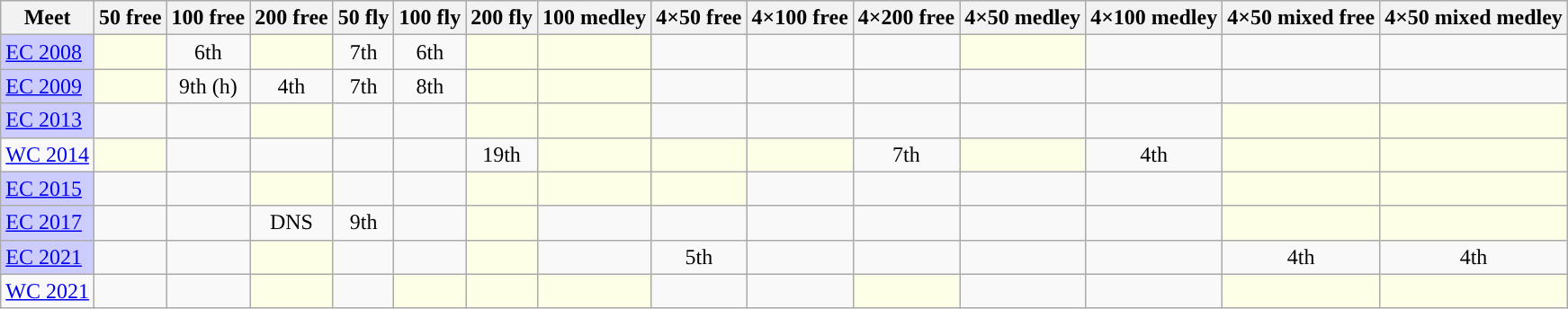<table class="sortable wikitable">
<tr>
<th>Meet</th>
<th class="unsortable">50 free</th>
<th class="unsortable">100 free</th>
<th class="unsortable">200 free</th>
<th class="unsortable">50 fly</th>
<th class="unsortable">100 fly</th>
<th class="unsortable">200 fly</th>
<th class="unsortable">100 medley</th>
<th class="unsortable">4×50 free</th>
<th class="unsortable">4×100 free</th>
<th class="unsortable">4×200 free</th>
<th class="unsortable">4×50 medley</th>
<th class="unsortable">4×100 medley</th>
<th class="unsortable">4×50 mixed free</th>
<th class="unsortable">4×50 mixed medley</th>
</tr>
<tr>
<td style="background:#ccccff"><a href='#'>EC 2008</a></td>
<td style="background:#fdffe7"></td>
<td align="center">6th</td>
<td style="background:#fdffe7"></td>
<td align="center">7th</td>
<td align="center">6th</td>
<td style="background:#fdffe7"></td>
<td style="background:#fdffe7"></td>
<td align="center"></td>
<td></td>
<td></td>
<td style="background:#fdffe7"></td>
<td></td>
<td></td>
<td></td>
</tr>
<tr>
<td style="background:#ccccff"><a href='#'>EC 2009</a></td>
<td style="background:#fdffe7"></td>
<td align="center">9th (h)</td>
<td align="center">4th</td>
<td align="center">7th</td>
<td align="center">8th</td>
<td style="background:#fdffe7"></td>
<td style="background:#fdffe7"></td>
<td align="center"></td>
<td></td>
<td></td>
<td align="center"></td>
<td></td>
<td></td>
<td></td>
</tr>
<tr>
<td style="background:#ccccff"><a href='#'>EC 2013</a></td>
<td align="center"></td>
<td align="center"></td>
<td style="background:#fdffe7"></td>
<td align="center"></td>
<td align="center"></td>
<td style="background:#fdffe7"></td>
<td style="background:#fdffe7"></td>
<td align="center"></td>
<td></td>
<td></td>
<td align="center"></td>
<td></td>
<td style="background:#fdffe7"></td>
<td style="background:#fdffe7"></td>
</tr>
<tr>
<td><a href='#'>WC 2014</a></td>
<td style="background:#fdffe7"></td>
<td align="center"></td>
<td align="center"></td>
<td align="center"></td>
<td align="center"></td>
<td align="center">19th</td>
<td style="background:#fdffe7"></td>
<td style="background:#fdffe7"></td>
<td style="background:#fdffe7"></td>
<td align="center">7th</td>
<td style="background:#fdffe7"></td>
<td align="center">4th</td>
<td style="background:#fdffe7"></td>
<td style="background:#fdffe7"></td>
</tr>
<tr>
<td style="background:#ccccff"><a href='#'>EC 2015</a></td>
<td align="center"></td>
<td align="center"></td>
<td style="background:#fdffe7"></td>
<td align="center"></td>
<td align="center"></td>
<td style="background:#fdffe7"></td>
<td style="background:#fdffe7"></td>
<td style="background:#fdffe7"></td>
<td></td>
<td></td>
<td align="center"></td>
<td></td>
<td style="background:#fdffe7"></td>
<td style="background:#fdffe7"></td>
</tr>
<tr>
<td style="background:#ccccff"><a href='#'>EC 2017</a></td>
<td align="center"></td>
<td align="center"></td>
<td align="center">DNS</td>
<td align="center">9th</td>
<td align="center"></td>
<td style="background:#fdffe7"></td>
<td align="center"></td>
<td align="center"></td>
<td></td>
<td></td>
<td align="center"></td>
<td></td>
<td style="background:#fdffe7"></td>
<td style="background:#fdffe7"></td>
</tr>
<tr>
<td style="background:#ccccff"><a href='#'>EC 2021</a></td>
<td align="center"></td>
<td align="center"></td>
<td style="background:#fdffe7"></td>
<td align="center"></td>
<td align="center"></td>
<td style="background:#fdffe7"></td>
<td align="center"></td>
<td align="center">5th</td>
<td></td>
<td></td>
<td align="center"></td>
<td></td>
<td align="center">4th</td>
<td align="center">4th</td>
</tr>
<tr>
<td><a href='#'>WC 2021</a></td>
<td align="center"></td>
<td align="center"></td>
<td style="background:#fdffe7"></td>
<td align="center"></td>
<td style="background:#fdffe7"></td>
<td style="background:#fdffe7"></td>
<td style="background:#fdffe7"></td>
<td align="center"></td>
<td align="center"></td>
<td style="background:#fdffe7"></td>
<td align="center"></td>
<td align="center"></td>
<td style="background:#fdffe7"></td>
<td style="background:#fdffe7"></td>
</tr>
</table>
